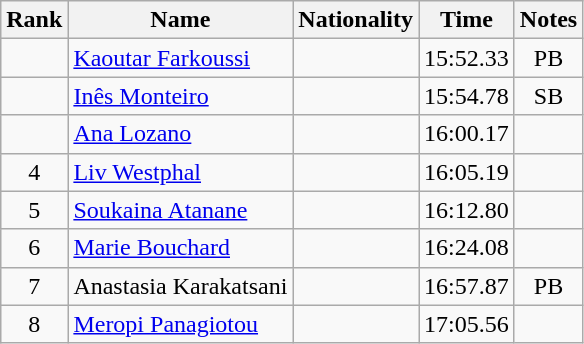<table class="wikitable sortable" style="text-align:center">
<tr>
<th>Rank</th>
<th>Name</th>
<th>Nationality</th>
<th>Time</th>
<th>Notes</th>
</tr>
<tr>
<td></td>
<td align=left><a href='#'>Kaoutar Farkoussi</a></td>
<td align=left></td>
<td>15:52.33</td>
<td>PB</td>
</tr>
<tr>
<td></td>
<td align=left><a href='#'>Inês Monteiro</a></td>
<td align=left></td>
<td>15:54.78</td>
<td>SB</td>
</tr>
<tr>
<td></td>
<td align=left><a href='#'>Ana Lozano</a></td>
<td align=left></td>
<td>16:00.17</td>
<td></td>
</tr>
<tr>
<td>4</td>
<td align=left><a href='#'>Liv Westphal</a></td>
<td align=left></td>
<td>16:05.19</td>
<td></td>
</tr>
<tr>
<td>5</td>
<td align=left><a href='#'>Soukaina Atanane</a></td>
<td align=left></td>
<td>16:12.80</td>
<td></td>
</tr>
<tr>
<td>6</td>
<td align=left><a href='#'>Marie Bouchard</a></td>
<td align=left></td>
<td>16:24.08</td>
<td></td>
</tr>
<tr>
<td>7</td>
<td align=left>Anastasia Karakatsani</td>
<td align=left></td>
<td>16:57.87</td>
<td>PB</td>
</tr>
<tr>
<td>8</td>
<td align=left><a href='#'>Meropi Panagiotou</a></td>
<td align=left></td>
<td>17:05.56</td>
<td></td>
</tr>
</table>
